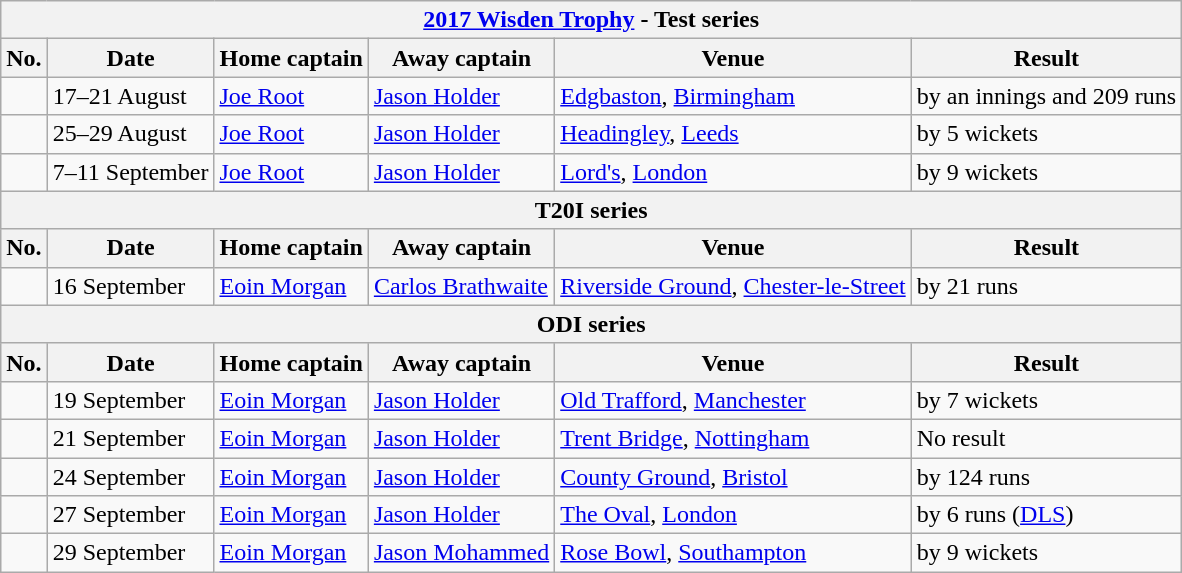<table class="wikitable">
<tr>
<th colspan="6"><a href='#'>2017 Wisden Trophy</a> - Test series</th>
</tr>
<tr>
<th>No.</th>
<th>Date</th>
<th>Home captain</th>
<th>Away captain</th>
<th>Venue</th>
<th>Result</th>
</tr>
<tr>
<td></td>
<td>17–21 August</td>
<td><a href='#'>Joe Root</a></td>
<td><a href='#'>Jason Holder</a></td>
<td><a href='#'>Edgbaston</a>, <a href='#'>Birmingham</a></td>
<td> by an innings and 209 runs</td>
</tr>
<tr>
<td></td>
<td>25–29 August</td>
<td><a href='#'>Joe Root</a></td>
<td><a href='#'>Jason Holder</a></td>
<td><a href='#'>Headingley</a>, <a href='#'>Leeds</a></td>
<td> by 5 wickets</td>
</tr>
<tr>
<td></td>
<td>7–11 September</td>
<td><a href='#'>Joe Root</a></td>
<td><a href='#'>Jason Holder</a></td>
<td><a href='#'>Lord's</a>, <a href='#'>London</a></td>
<td> by 9 wickets</td>
</tr>
<tr>
<th colspan="6">T20I series</th>
</tr>
<tr>
<th>No.</th>
<th>Date</th>
<th>Home captain</th>
<th>Away captain</th>
<th>Venue</th>
<th>Result</th>
</tr>
<tr>
<td></td>
<td>16 September</td>
<td><a href='#'>Eoin Morgan</a></td>
<td><a href='#'>Carlos Brathwaite</a></td>
<td><a href='#'>Riverside Ground</a>, <a href='#'>Chester-le-Street</a></td>
<td> by 21 runs</td>
</tr>
<tr>
<th colspan="6">ODI series</th>
</tr>
<tr>
<th>No.</th>
<th>Date</th>
<th>Home captain</th>
<th>Away captain</th>
<th>Venue</th>
<th>Result</th>
</tr>
<tr>
<td></td>
<td>19 September</td>
<td><a href='#'>Eoin Morgan</a></td>
<td><a href='#'>Jason Holder</a></td>
<td><a href='#'>Old Trafford</a>, <a href='#'>Manchester</a></td>
<td> by 7 wickets</td>
</tr>
<tr>
<td></td>
<td>21 September</td>
<td><a href='#'>Eoin Morgan</a></td>
<td><a href='#'>Jason Holder</a></td>
<td><a href='#'>Trent Bridge</a>, <a href='#'>Nottingham</a></td>
<td>No result</td>
</tr>
<tr>
<td></td>
<td>24 September</td>
<td><a href='#'>Eoin Morgan</a></td>
<td><a href='#'>Jason Holder</a></td>
<td><a href='#'>County Ground</a>, <a href='#'>Bristol</a></td>
<td> by 124 runs</td>
</tr>
<tr>
<td></td>
<td>27 September</td>
<td><a href='#'>Eoin Morgan</a></td>
<td><a href='#'>Jason Holder</a></td>
<td><a href='#'>The Oval</a>, <a href='#'>London</a></td>
<td> by 6 runs (<a href='#'>DLS</a>)</td>
</tr>
<tr>
<td></td>
<td>29 September</td>
<td><a href='#'>Eoin Morgan</a></td>
<td><a href='#'>Jason Mohammed</a></td>
<td><a href='#'>Rose Bowl</a>, <a href='#'>Southampton</a></td>
<td> by 9 wickets</td>
</tr>
</table>
